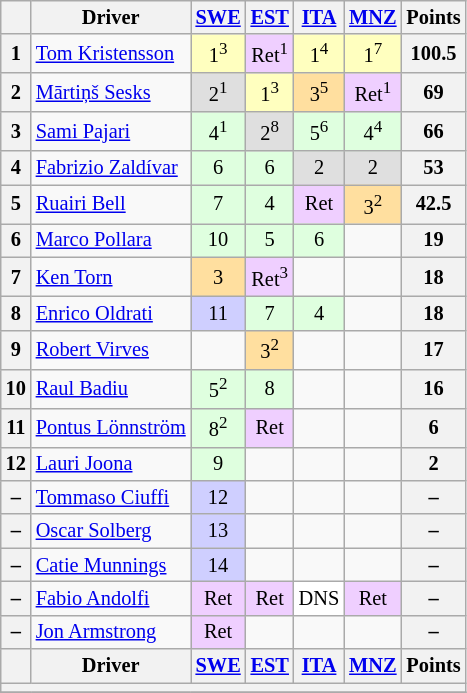<table class="wikitable" style="font-size: 85%; text-align: center">
<tr valign="top">
<th valign="middle"></th>
<th valign="middle">Driver</th>
<th><a href='#'>SWE</a><br></th>
<th><a href='#'>EST</a><br></th>
<th><a href='#'>ITA</a><br></th>
<th><a href='#'>MNZ</a><br></th>
<th valign="middle">Points</th>
</tr>
<tr>
<th>1</th>
<td align="left"> <a href='#'>Tom Kristensson</a></td>
<td style="background:#ffffbf">1<sup>3</sup></td>
<td style="background:#efcfff">Ret<sup>1</sup></td>
<td style="background:#ffffbf">1<sup>4</sup></td>
<td style="background:#ffffbf">1<sup>7</sup></td>
<th>100.5</th>
</tr>
<tr>
<th>2</th>
<td align="left"> <a href='#'>Mārtiņš Sesks</a></td>
<td style="background:#dfdfdf">2<sup>1</sup></td>
<td style="background:#ffffbf">1<sup>3</sup></td>
<td style="background:#ffdf9f">3<sup>5</sup></td>
<td style="background:#efcfff">Ret<sup>1</sup></td>
<th>69</th>
</tr>
<tr>
<th>3</th>
<td align="left"> <a href='#'>Sami Pajari</a></td>
<td style="background:#dfffdf">4<sup>1</sup></td>
<td style="background:#dfdfdf">2<sup>8</sup></td>
<td style="background:#dfffdf">5<sup>6</sup></td>
<td style="background:#dfffdf">4<sup>4</sup></td>
<th>66</th>
</tr>
<tr>
<th>4</th>
<td align="left"> <a href='#'>Fabrizio Zaldívar</a></td>
<td style="background:#dfffdf">6</td>
<td style="background:#dfffdf">6</td>
<td style="background:#dfdfdf">2</td>
<td style="background:#dfdfdf">2</td>
<th>53</th>
</tr>
<tr>
<th>5</th>
<td align="left"> <a href='#'>Ruairi Bell</a></td>
<td style="background:#dfffdf">7</td>
<td style="background:#dfffdf">4</td>
<td style="background:#efcfff">Ret</td>
<td style="background:#ffdf9f">3<sup>2</sup></td>
<th>42.5</th>
</tr>
<tr>
<th>6</th>
<td align="left"> <a href='#'>Marco Pollara</a></td>
<td style="background:#dfffdf">10</td>
<td style="background:#dfffdf">5</td>
<td style="background:#dfffdf">6</td>
<td></td>
<th>19</th>
</tr>
<tr>
<th>7</th>
<td align="left"> <a href='#'>Ken Torn</a></td>
<td style="background:#ffdf9f">3</td>
<td style="background:#efcfff">Ret<sup>3</sup></td>
<td></td>
<td></td>
<th>18</th>
</tr>
<tr>
<th>8</th>
<td align="left"> <a href='#'>Enrico Oldrati</a></td>
<td style="background:#cfcfff">11</td>
<td style="background:#dfffdf">7</td>
<td style="background:#dfffdf">4</td>
<td></td>
<th>18</th>
</tr>
<tr>
<th>9</th>
<td align="left"> <a href='#'>Robert Virves</a></td>
<td></td>
<td style="background:#ffdf9f">3<sup>2</sup></td>
<td></td>
<td></td>
<th>17</th>
</tr>
<tr>
<th>10</th>
<td align="left"> <a href='#'>Raul Badiu</a></td>
<td style="background:#dfffdf">5<sup>2</sup></td>
<td style="background:#dfffdf">8</td>
<td></td>
<td></td>
<th>16</th>
</tr>
<tr>
<th>11</th>
<td align="left" nowrap> <a href='#'>Pontus Lönnström</a></td>
<td style="background:#dfffdf">8<sup>2</sup></td>
<td style="background:#efcfff">Ret</td>
<td></td>
<td></td>
<th>6</th>
</tr>
<tr>
<th>12</th>
<td align="left"> <a href='#'>Lauri Joona</a></td>
<td style="background:#dfffdf">9</td>
<td></td>
<td></td>
<td></td>
<th>2</th>
</tr>
<tr>
<th>–</th>
<td align="left"> <a href='#'>Tommaso Ciuffi</a></td>
<td style="background:#cfcfff">12</td>
<td></td>
<td></td>
<td></td>
<th>–</th>
</tr>
<tr>
<th>–</th>
<td align="left"> <a href='#'>Oscar Solberg</a></td>
<td style="background:#cfcfff">13</td>
<td></td>
<td></td>
<td></td>
<th>–</th>
</tr>
<tr>
<th>–</th>
<td align="left"> <a href='#'>Catie Munnings</a></td>
<td style="background:#cfcfff">14</td>
<td></td>
<td></td>
<td></td>
<th>–</th>
</tr>
<tr>
<th>–</th>
<td align="left"> <a href='#'>Fabio Andolfi</a></td>
<td style="background:#efcfff">Ret</td>
<td style="background:#efcfff">Ret</td>
<td style="background:#ffffff">DNS</td>
<td style="background:#efcfff">Ret</td>
<th>–</th>
</tr>
<tr>
<th>–</th>
<td align="left"> <a href='#'>Jon Armstrong</a></td>
<td style="background:#efcfff">Ret</td>
<td></td>
<td></td>
<td></td>
<th>–</th>
</tr>
<tr>
<th valign="middle"></th>
<th valign="middle">Driver</th>
<th><a href='#'>SWE</a><br></th>
<th><a href='#'>EST</a><br></th>
<th><a href='#'>ITA</a><br></th>
<th><a href='#'>MNZ</a><br></th>
<th valign="middle">Points</th>
</tr>
<tr>
<th colspan="9"></th>
</tr>
<tr>
</tr>
</table>
